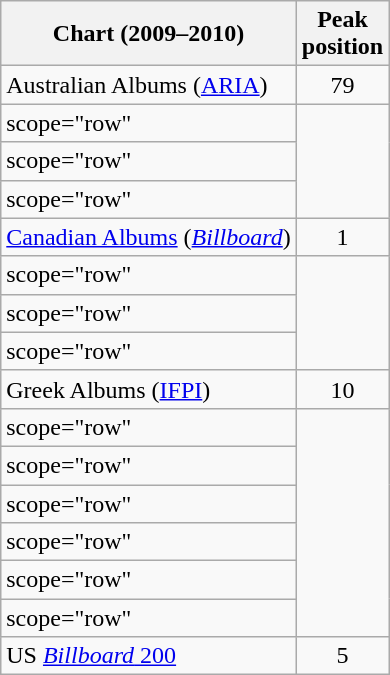<table class="wikitable sortable">
<tr>
<th>Chart (2009–2010)</th>
<th>Peak<br>position</th>
</tr>
<tr>
<td scope="row">Australian Albums (<a href='#'>ARIA</a>)</td>
<td style="text-align:center;">79</td>
</tr>
<tr>
<td>scope="row" </td>
</tr>
<tr>
<td>scope="row" </td>
</tr>
<tr>
<td>scope="row" </td>
</tr>
<tr>
<td scope="row"><a href='#'>Canadian Albums</a> (<em><a href='#'>Billboard</a></em>)</td>
<td style="text-align:center;">1</td>
</tr>
<tr>
<td>scope="row" </td>
</tr>
<tr>
<td>scope="row" </td>
</tr>
<tr>
<td>scope="row" </td>
</tr>
<tr>
<td scope="row">Greek Albums (<a href='#'>IFPI</a>)</td>
<td style="text-align:center;">10</td>
</tr>
<tr>
<td>scope="row" </td>
</tr>
<tr>
<td>scope="row" </td>
</tr>
<tr>
<td>scope="row" </td>
</tr>
<tr>
<td>scope="row" </td>
</tr>
<tr>
<td>scope="row" </td>
</tr>
<tr>
<td>scope="row" </td>
</tr>
<tr>
<td scope="row">US <a href='#'><em>Billboard</em> 200</a></td>
<td style="text-align:center;">5</td>
</tr>
</table>
